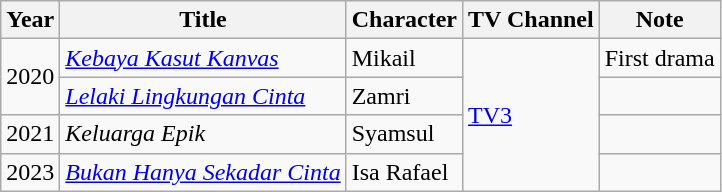<table class="wikitable">
<tr>
<th>Year</th>
<th>Title</th>
<th>Character</th>
<th>TV Channel</th>
<th>Note</th>
</tr>
<tr>
<td rowspan="2">2020</td>
<td><em><a href='#'>Kebaya Kasut Kanvas</a></em></td>
<td>Mikail</td>
<td rowspan="4"><a href='#'>TV3</a></td>
<td>First drama</td>
</tr>
<tr>
<td><em><a href='#'>Lelaki Lingkungan Cinta</a></em></td>
<td>Zamri</td>
<td></td>
</tr>
<tr>
<td>2021</td>
<td><em>Keluarga Epik</em></td>
<td>Syamsul</td>
<td></td>
</tr>
<tr>
<td>2023</td>
<td><em><a href='#'>Bukan Hanya Sekadar Cinta</a></em></td>
<td>Isa Rafael</td>
<td></td>
</tr>
</table>
